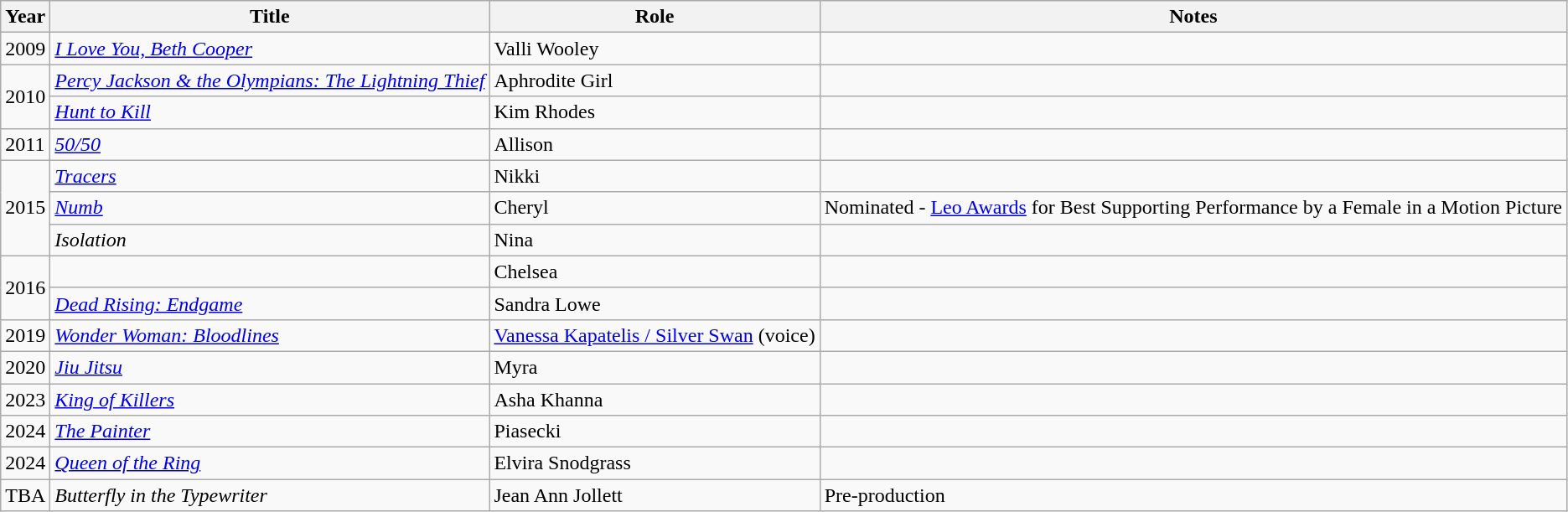<table class="wikitable sortable">
<tr>
<th>Year</th>
<th>Title</th>
<th>Role</th>
<th class="unsortable">Notes</th>
</tr>
<tr>
<td>2009</td>
<td><em><a href='#'>I Love You, Beth Cooper</a></em></td>
<td>Valli Wooley</td>
<td></td>
</tr>
<tr>
<td Rowspan=2>2010</td>
<td><em><a href='#'>Percy Jackson & the Olympians: The Lightning Thief</a></em></td>
<td>Aphrodite Girl</td>
<td></td>
</tr>
<tr>
<td><em><a href='#'>Hunt to Kill</a></em></td>
<td>Kim Rhodes</td>
<td></td>
</tr>
<tr>
<td>2011</td>
<td><em><a href='#'>50/50</a></em></td>
<td>Allison</td>
<td></td>
</tr>
<tr>
<td Rowspan=3>2015</td>
<td><em><a href='#'>Tracers</a></em></td>
<td>Nikki</td>
<td></td>
</tr>
<tr>
<td><em><a href='#'>Numb</a> </em></td>
<td>Cheryl</td>
<td>Nominated - <a href='#'>Leo Awards</a> for Best Supporting Performance by a Female in a Motion Picture</td>
</tr>
<tr>
<td><em>Isolation</em></td>
<td>Nina</td>
<td></td>
</tr>
<tr>
<td Rowspan=2>2016</td>
<td><em></em></td>
<td>Chelsea</td>
<td></td>
</tr>
<tr>
<td><em><a href='#'>Dead Rising: Endgame</a></em></td>
<td>Sandra Lowe</td>
<td></td>
</tr>
<tr>
<td>2019</td>
<td><em><a href='#'>Wonder Woman: Bloodlines</a></em></td>
<td><a href='#'>Vanessa Kapatelis / Silver Swan</a> (voice)</td>
<td></td>
</tr>
<tr>
<td>2020</td>
<td><em><a href='#'>Jiu Jitsu</a></em></td>
<td>Myra</td>
<td></td>
</tr>
<tr>
<td>2023</td>
<td><em><a href='#'>King of Killers</a></em></td>
<td>Asha Khanna</td>
<td></td>
</tr>
<tr>
<td>2024</td>
<td data-sort-value="Painter, The"><em><a href='#'>The Painter</a></em></td>
<td>Piasecki</td>
<td></td>
</tr>
<tr>
<td>2024</td>
<td><em><a href='#'>Queen of the Ring</a></em></td>
<td>Elvira Snodgrass</td>
<td></td>
</tr>
<tr>
<td>TBA</td>
<td><em>Butterfly in the Typewriter</em></td>
<td>Jean Ann Jollett</td>
<td>Pre-production</td>
</tr>
</table>
